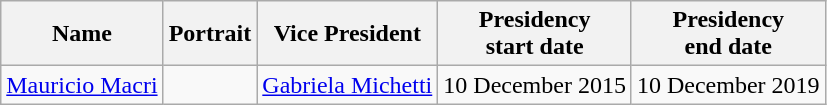<table class="sortable wikitable">
<tr>
<th>Name</th>
<th>Portrait</th>
<th>Vice President</th>
<th style="text-align:center;">Presidency<br>start date</th>
<th style="text-align:center;">Presidency<br>end date</th>
</tr>
<tr>
<td><a href='#'>Mauricio Macri</a></td>
<td></td>
<td><a href='#'>Gabriela Michetti</a></td>
<td>10 December 2015</td>
<td>10 December 2019</td>
</tr>
</table>
